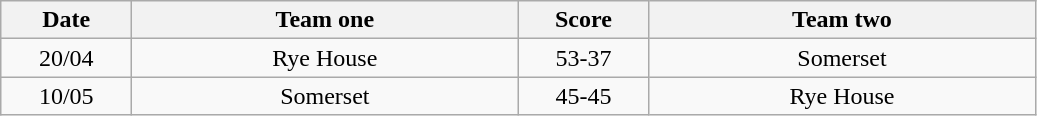<table class="wikitable" style="text-align: center">
<tr>
<th width=80>Date</th>
<th width=250>Team one</th>
<th width=80>Score</th>
<th width=250>Team two</th>
</tr>
<tr>
<td>20/04</td>
<td>Rye House</td>
<td>53-37</td>
<td>Somerset</td>
</tr>
<tr>
<td>10/05</td>
<td>Somerset</td>
<td>45-45</td>
<td>Rye House</td>
</tr>
</table>
